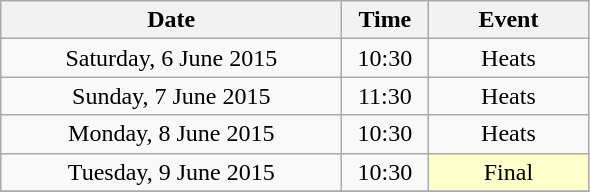<table class = "wikitable" style="text-align:center;">
<tr>
<th width=220>Date</th>
<th width=50>Time</th>
<th width=100>Event</th>
</tr>
<tr>
<td>Saturday, 6 June 2015</td>
<td>10:30</td>
<td>Heats</td>
</tr>
<tr>
<td>Sunday, 7 June 2015</td>
<td>11:30</td>
<td>Heats</td>
</tr>
<tr>
<td>Monday, 8 June 2015</td>
<td>10:30</td>
<td>Heats</td>
</tr>
<tr>
<td>Tuesday, 9 June 2015</td>
<td>10:30</td>
<td bgcolor=ffffcc>Final</td>
</tr>
<tr>
</tr>
</table>
